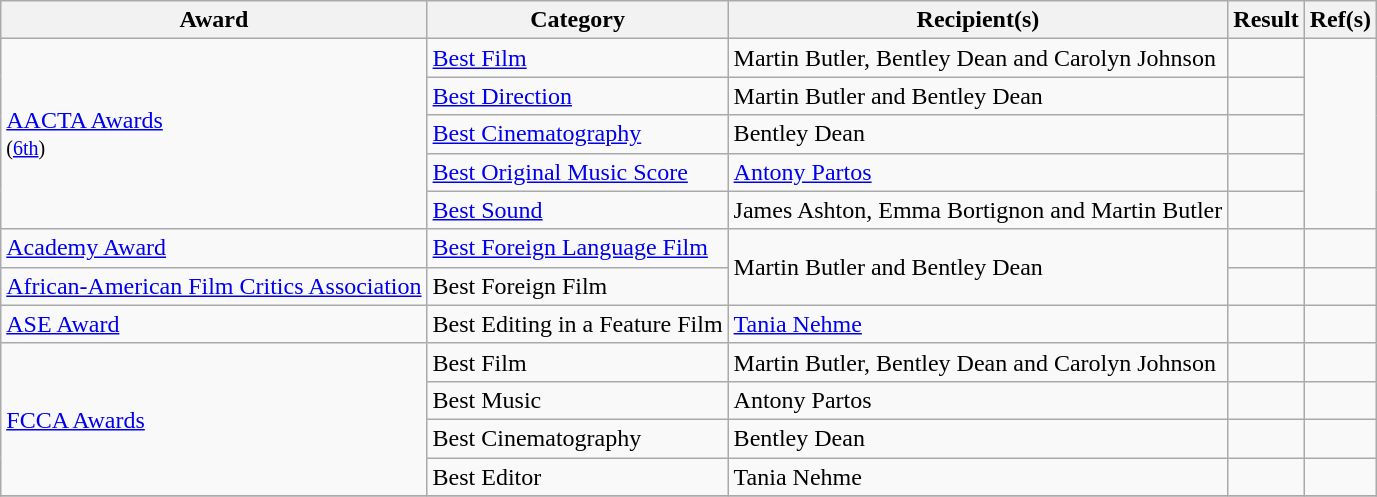<table class="wikitable">
<tr>
<th>Award</th>
<th>Category</th>
<th>Recipient(s)</th>
<th>Result</th>
<th>Ref(s)</th>
</tr>
<tr>
<td rowspan="5"><a href='#'>AACTA Awards</a><br><small>(<a href='#'>6th</a>)</small></td>
<td><a href='#'>Best Film</a></td>
<td>Martin Butler, Bentley Dean and Carolyn Johnson</td>
<td></td>
<td rowspan="5"></td>
</tr>
<tr>
<td><a href='#'>Best Direction</a></td>
<td>Martin Butler and Bentley Dean</td>
<td></td>
</tr>
<tr>
<td><a href='#'>Best Cinematography</a></td>
<td>Bentley Dean</td>
<td></td>
</tr>
<tr>
<td><a href='#'>Best Original Music Score</a></td>
<td><a href='#'>Antony Partos</a></td>
<td></td>
</tr>
<tr>
<td><a href='#'>Best Sound</a></td>
<td>James Ashton, Emma Bortignon and Martin Butler</td>
<td></td>
</tr>
<tr>
<td><a href='#'>Academy Award</a></td>
<td><a href='#'>Best Foreign Language Film</a></td>
<td rowspan=2>Martin Butler and Bentley Dean</td>
<td></td>
<td></td>
</tr>
<tr>
<td><a href='#'>African-American Film Critics Association</a></td>
<td>Best Foreign Film</td>
<td></td>
<td></td>
</tr>
<tr>
<td><a href='#'>ASE Award</a></td>
<td>Best Editing in a Feature Film</td>
<td><a href='#'>Tania Nehme</a></td>
<td></td>
<td></td>
</tr>
<tr>
<td rowspan=4><a href='#'>FCCA Awards</a></td>
<td>Best Film</td>
<td>Martin Butler, Bentley Dean and Carolyn Johnson</td>
<td></td>
<td></td>
</tr>
<tr>
<td>Best Music</td>
<td>Antony Partos</td>
<td></td>
<td></td>
</tr>
<tr>
<td>Best Cinematography</td>
<td>Bentley Dean</td>
<td></td>
<td></td>
</tr>
<tr>
<td>Best Editor</td>
<td>Tania Nehme</td>
<td></td>
<td></td>
</tr>
<tr>
</tr>
</table>
